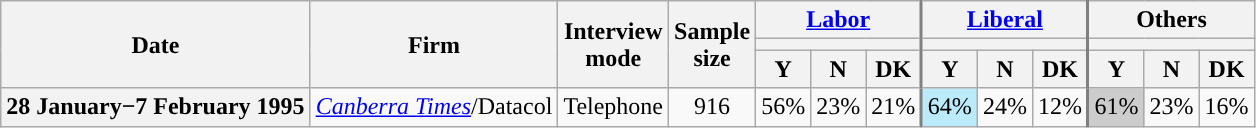<table class="nowrap wikitable sortable tpl-blanktable" style=text-align:center;font-size:100%>
<tr>
<th rowspan=3>Date</th>
<th rowspan=3>Firm</th>
<th rowspan=3 class=unsortable>Interview<br>mode</th>
<th rowspan=3 class=unsortable>Sample<br>size</th>
<th colspan="3"><a href='#'>Labor</a></th>
<th colspan="3" style="border-left:2px solid gray;"><a href='#'>Liberal</a></th>
<th colspan="3" style="border-left:2px solid gray;">Others</th>
</tr>
<tr>
<th colspan="3" style="background:"></th>
<th colspan="3" style="border-left:2px solid gray;background:"></th>
<th colspan="3" style="border-left:2px solid gray;background:"></th>
</tr>
<tr>
<th>Y</th>
<th>N</th>
<th>DK</th>
<th style="border-left:2px solid gray;">Y</th>
<th>N</th>
<th>DK</th>
<th style="border-left:2px solid gray;">Y</th>
<th>N</th>
<th>DK</th>
</tr>
<tr>
<th style=text-align:left>28 January−7 February 1995</th>
<td style=text-align:left><em><a href='#'>Canberra Times</a></em>/Datacol</td>
<td>Telephone</td>
<td>916</td>
<td>56%</td>
<td>23%</td>
<td>21%</td>
<td style="border-left:2px solid gray; background:#bbeafa">64%</td>
<td>24%</td>
<td>12%</td>
<td style="border-left:2px solid gray; background:#CCCCCC">61%</td>
<td>23%</td>
<td>16%</td>
</tr>
</table>
